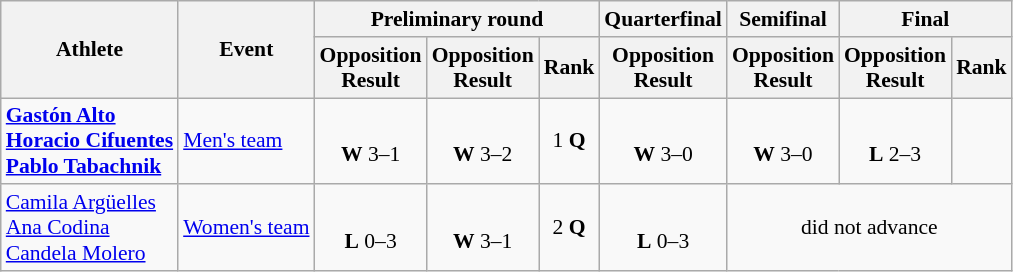<table class="wikitable" style="font-size:90%;text-align:center">
<tr>
<th rowspan=2>Athlete</th>
<th rowspan=2>Event</th>
<th colspan="3">Preliminary round</th>
<th>Quarterfinal</th>
<th>Semifinal</th>
<th colspan=2>Final</th>
</tr>
<tr>
<th>Opposition<br>Result</th>
<th>Opposition<br>Result</th>
<th>Rank</th>
<th>Opposition<br>Result</th>
<th>Opposition<br>Result</th>
<th>Opposition<br>Result</th>
<th>Rank</th>
</tr>
<tr>
<td style="text-align:left"><strong><a href='#'>Gastón Alto</a><br><a href='#'>Horacio Cifuentes</a><br><a href='#'>Pablo Tabachnik</a></strong></td>
<td style="text-align:left"><a href='#'>Men's team</a></td>
<td><br><strong>W</strong> 3–1</td>
<td><br><strong>W</strong> 3–2</td>
<td>1 <strong>Q</strong></td>
<td><br><strong>W</strong> 3–0</td>
<td><br><strong>W</strong> 3–0</td>
<td><br><strong>L</strong> 2–3</td>
<td></td>
</tr>
<tr>
<td style="text-align:left"><a href='#'>Camila Argüelles</a><br><a href='#'>Ana Codina</a><br><a href='#'>Candela Molero</a></td>
<td style="text-align:left"><a href='#'>Women's team</a></td>
<td><br><strong>L</strong> 0–3</td>
<td><br><strong>W</strong> 3–1</td>
<td>2 <strong>Q</strong></td>
<td><br><strong>L</strong> 0–3</td>
<td colspan=3>did not advance</td>
</tr>
</table>
